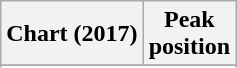<table class="wikitable sortable plainrowheaders" style="text-align:center">
<tr>
<th scope="col">Chart (2017)</th>
<th scope="col">Peak<br> position</th>
</tr>
<tr>
</tr>
<tr>
</tr>
<tr>
</tr>
</table>
